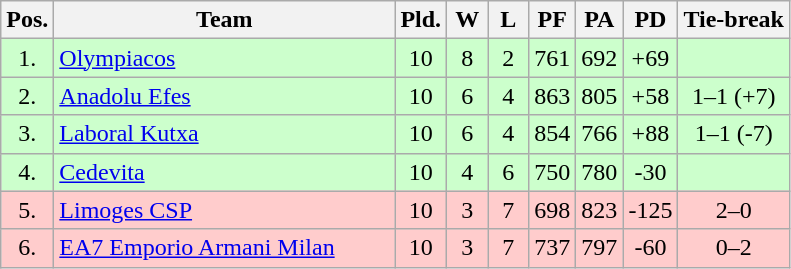<table class="wikitable" style="text-align:center">
<tr>
<th width=15>Pos.</th>
<th width=220>Team</th>
<th width=20>Pld.</th>
<th width=20>W</th>
<th width=20>L</th>
<th width=20>PF</th>
<th width=20>PA</th>
<th width=20>PD</th>
<th>Tie-break</th>
</tr>
<tr style="background:#ccffcc;">
<td>1.</td>
<td align=left> <a href='#'>Olympiacos</a></td>
<td>10</td>
<td>8</td>
<td>2</td>
<td>761</td>
<td>692</td>
<td>+69</td>
<td></td>
</tr>
<tr style="background:#ccffcc;">
<td>2.</td>
<td align=left> <a href='#'>Anadolu Efes</a></td>
<td>10</td>
<td>6</td>
<td>4</td>
<td>863</td>
<td>805</td>
<td>+58</td>
<td>1–1 (+7)</td>
</tr>
<tr style="background:#ccffcc;">
<td>3.</td>
<td align=left> <a href='#'>Laboral Kutxa</a></td>
<td>10</td>
<td>6</td>
<td>4</td>
<td>854</td>
<td>766</td>
<td>+88</td>
<td>1–1 (-7)</td>
</tr>
<tr style="background:#ccffcc;">
<td>4.</td>
<td align=left> <a href='#'>Cedevita</a></td>
<td>10</td>
<td>4</td>
<td>6</td>
<td>750</td>
<td>780</td>
<td>-30</td>
<td></td>
</tr>
<tr style="background:#fcc;">
<td>5.</td>
<td align=left> <a href='#'>Limoges CSP</a></td>
<td>10</td>
<td>3</td>
<td>7</td>
<td>698</td>
<td>823</td>
<td>-125</td>
<td>2–0</td>
</tr>
<tr style="background:#fcc;">
<td>6.</td>
<td align=left> <a href='#'>EA7 Emporio Armani Milan</a></td>
<td>10</td>
<td>3</td>
<td>7</td>
<td>737</td>
<td>797</td>
<td>-60</td>
<td>0–2</td>
</tr>
</table>
